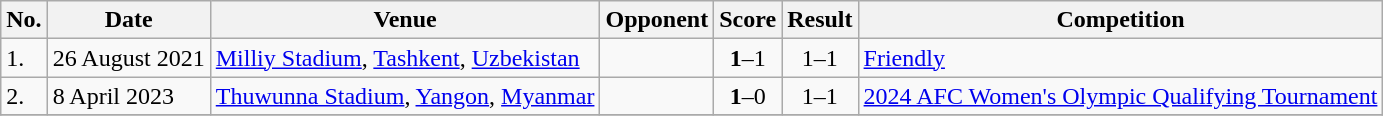<table class="wikitable">
<tr>
<th>No.</th>
<th>Date</th>
<th>Venue</th>
<th>Opponent</th>
<th>Score</th>
<th>Result</th>
<th>Competition</th>
</tr>
<tr>
<td>1.</td>
<td>26 August 2021</td>
<td><a href='#'>Milliy Stadium</a>, <a href='#'>Tashkent</a>, <a href='#'>Uzbekistan</a></td>
<td></td>
<td align=center><strong>1</strong>–1</td>
<td align=center>1–1</td>
<td><a href='#'>Friendly</a></td>
</tr>
<tr>
<td>2.</td>
<td>8 April 2023</td>
<td><a href='#'>Thuwunna Stadium</a>, <a href='#'>Yangon</a>, <a href='#'>Myanmar</a></td>
<td></td>
<td align=center><strong>1</strong>–0</td>
<td align=center>1–1</td>
<td><a href='#'>2024 AFC Women's Olympic Qualifying Tournament</a></td>
</tr>
<tr>
</tr>
</table>
